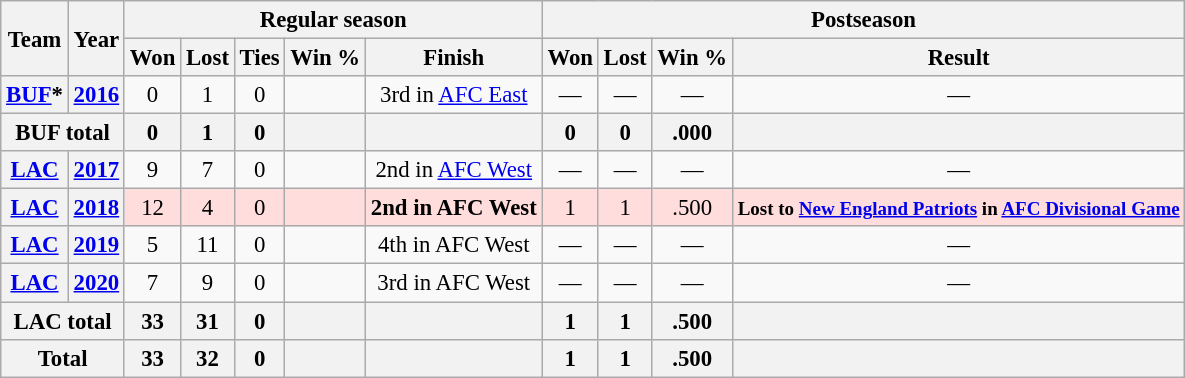<table class="wikitable" style="font-size: 95%; text-align:center;">
<tr>
<th rowspan="2">Team</th>
<th rowspan="2">Year</th>
<th colspan="5">Regular season</th>
<th colspan="4">Postseason</th>
</tr>
<tr>
<th>Won</th>
<th>Lost</th>
<th>Ties</th>
<th>Win %</th>
<th>Finish</th>
<th>Won</th>
<th>Lost</th>
<th>Win %</th>
<th>Result</th>
</tr>
<tr>
<th><a href='#'>BUF</a>*</th>
<th><a href='#'>2016</a></th>
<td>0</td>
<td>1</td>
<td>0</td>
<td></td>
<td>3rd in <a href='#'>AFC East</a></td>
<td>—</td>
<td>—</td>
<td>—</td>
<td>—</td>
</tr>
<tr>
<th colspan="2">BUF total</th>
<th>0</th>
<th>1</th>
<th>0</th>
<th></th>
<th></th>
<th>0</th>
<th>0</th>
<th>.000</th>
<th></th>
</tr>
<tr>
<th><a href='#'>LAC</a></th>
<th><a href='#'>2017</a></th>
<td>9</td>
<td>7</td>
<td>0</td>
<td></td>
<td>2nd in <a href='#'>AFC West</a></td>
<td>—</td>
<td>—</td>
<td>—</td>
<td>—</td>
</tr>
<tr style="background:#fdd;">
<th><a href='#'>LAC</a></th>
<th><a href='#'>2018</a></th>
<td>12</td>
<td>4</td>
<td>0</td>
<td></td>
<td><strong>2nd in AFC West</strong></td>
<td>1</td>
<td>1</td>
<td>.500</td>
<td><small><strong>Lost to <a href='#'>New England Patriots</a> in <a href='#'>AFC Divisional Game</a></strong></small></td>
</tr>
<tr>
<th><a href='#'>LAC</a></th>
<th><a href='#'>2019</a></th>
<td>5</td>
<td>11</td>
<td>0</td>
<td></td>
<td>4th in AFC West</td>
<td>—</td>
<td>—</td>
<td>—</td>
<td>—</td>
</tr>
<tr>
<th><a href='#'>LAC</a></th>
<th><a href='#'>2020</a></th>
<td>7</td>
<td>9</td>
<td>0</td>
<td></td>
<td>3rd in AFC West</td>
<td>—</td>
<td>—</td>
<td>—</td>
<td>—</td>
</tr>
<tr>
<th colspan="2">LAC total</th>
<th>33</th>
<th>31</th>
<th>0</th>
<th></th>
<th></th>
<th>1</th>
<th>1</th>
<th>.500</th>
<th></th>
</tr>
<tr>
<th colspan="2">Total</th>
<th>33</th>
<th>32</th>
<th>0</th>
<th></th>
<th></th>
<th>1</th>
<th>1</th>
<th>.500</th>
<th></th>
</tr>
</table>
